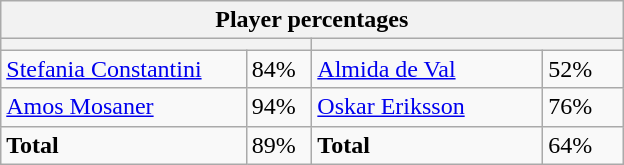<table class="wikitable">
<tr>
<th colspan=4 width=400>Player percentages</th>
</tr>
<tr>
<th colspan=2 width=200 style="white-space:nowrap;"></th>
<th colspan=2 width=200 style="white-space:nowrap;"></th>
</tr>
<tr>
<td><a href='#'>Stefania Constantini</a></td>
<td>84%</td>
<td><a href='#'>Almida de Val</a></td>
<td>52%</td>
</tr>
<tr>
<td><a href='#'>Amos Mosaner</a></td>
<td>94%</td>
<td><a href='#'>Oskar Eriksson</a></td>
<td>76%</td>
</tr>
<tr>
<td><strong>Total</strong></td>
<td>89%</td>
<td><strong>Total</strong></td>
<td>64%</td>
</tr>
</table>
